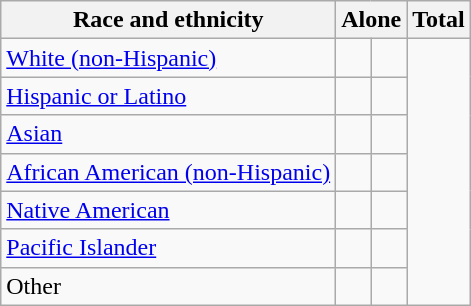<table class="wikitable sortable collapsible"; text-align:right; font-size:80%;">
<tr>
<th>Race and ethnicity</th>
<th colspan="2" data-sort-type=number>Alone</th>
<th colspan="2" data-sort-type=number>Total</th>
</tr>
<tr>
<td><a href='#'>White (non-Hispanic)</a></td>
<td align=right></td>
<td align=right></td>
</tr>
<tr>
<td><a href='#'>Hispanic or Latino</a></td>
<td align=right></td>
<td align=right></td>
</tr>
<tr>
<td><a href='#'>Asian</a></td>
<td align=right></td>
<td align=right></td>
</tr>
<tr>
<td><a href='#'>African American (non-Hispanic)</a></td>
<td align=right></td>
<td align=right></td>
</tr>
<tr>
<td><a href='#'>Native American</a></td>
<td align=right></td>
<td align=right></td>
</tr>
<tr>
<td><a href='#'>Pacific Islander</a></td>
<td align=right></td>
<td align=right></td>
</tr>
<tr>
<td>Other</td>
<td align=right></td>
<td align=right></td>
</tr>
</table>
